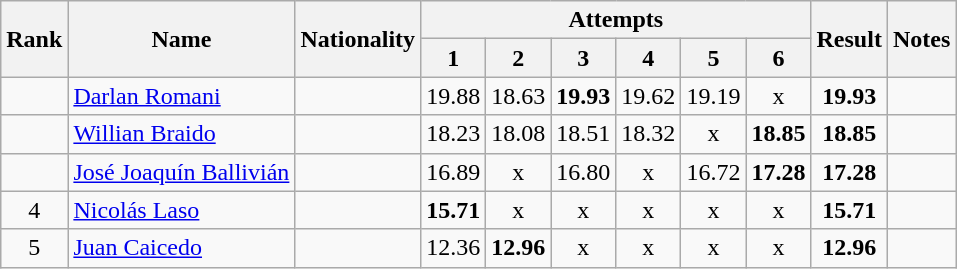<table class="wikitable sortable" style="text-align:center">
<tr>
<th rowspan=2>Rank</th>
<th rowspan=2>Name</th>
<th rowspan=2>Nationality</th>
<th colspan=6>Attempts</th>
<th rowspan=2>Result</th>
<th rowspan=2>Notes</th>
</tr>
<tr>
<th>1</th>
<th>2</th>
<th>3</th>
<th>4</th>
<th>5</th>
<th>6</th>
</tr>
<tr>
<td align=center></td>
<td align=left><a href='#'>Darlan Romani</a></td>
<td align=left></td>
<td>19.88</td>
<td>18.63</td>
<td><strong>19.93</strong></td>
<td>19.62</td>
<td>19.19</td>
<td>x</td>
<td><strong>19.93</strong></td>
<td></td>
</tr>
<tr>
<td align=center></td>
<td align=left><a href='#'>Willian Braido</a></td>
<td align=left></td>
<td>18.23</td>
<td>18.08</td>
<td>18.51</td>
<td>18.32</td>
<td>x</td>
<td><strong>18.85</strong></td>
<td><strong>18.85</strong></td>
<td></td>
</tr>
<tr>
<td align=center></td>
<td align=left><a href='#'>José Joaquín Ballivián</a></td>
<td align=left></td>
<td>16.89</td>
<td>x</td>
<td>16.80</td>
<td>x</td>
<td>16.72</td>
<td><strong>17.28</strong></td>
<td><strong>17.28</strong></td>
<td></td>
</tr>
<tr>
<td align=center>4</td>
<td align=left><a href='#'>Nicolás Laso</a></td>
<td align=left></td>
<td><strong>15.71</strong></td>
<td>x</td>
<td>x</td>
<td>x</td>
<td>x</td>
<td>x</td>
<td><strong>15.71</strong></td>
<td></td>
</tr>
<tr>
<td align=center>5</td>
<td align=left><a href='#'>Juan Caicedo</a></td>
<td align=left></td>
<td>12.36</td>
<td><strong>12.96</strong></td>
<td>x</td>
<td>x</td>
<td>x</td>
<td>x</td>
<td><strong>12.96</strong></td>
<td></td>
</tr>
</table>
